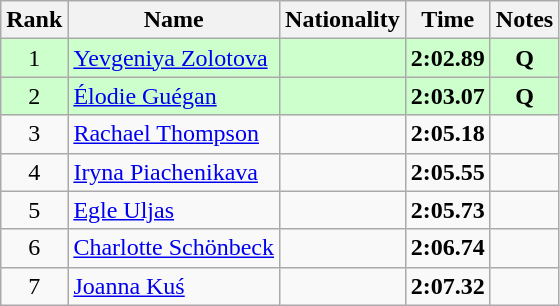<table class="wikitable sortable" style="text-align:center">
<tr>
<th>Rank</th>
<th>Name</th>
<th>Nationality</th>
<th>Time</th>
<th>Notes</th>
</tr>
<tr bgcolor=ccffcc>
<td>1</td>
<td align=left><a href='#'>Yevgeniya Zolotova</a></td>
<td align=left></td>
<td><strong>2:02.89</strong></td>
<td><strong>Q</strong></td>
</tr>
<tr bgcolor=ccffcc>
<td>2</td>
<td align=left><a href='#'>Élodie Guégan</a></td>
<td align=left></td>
<td><strong>2:03.07</strong></td>
<td><strong>Q</strong></td>
</tr>
<tr>
<td>3</td>
<td align=left><a href='#'>Rachael Thompson</a></td>
<td align=left></td>
<td><strong>2:05.18</strong></td>
<td></td>
</tr>
<tr>
<td>4</td>
<td align=left><a href='#'>Iryna Piachenikava</a></td>
<td align=left></td>
<td><strong>2:05.55</strong></td>
<td></td>
</tr>
<tr>
<td>5</td>
<td align=left><a href='#'>Egle Uljas</a></td>
<td align=left></td>
<td><strong>2:05.73</strong></td>
<td></td>
</tr>
<tr>
<td>6</td>
<td align=left><a href='#'>Charlotte Schönbeck</a></td>
<td align=left></td>
<td><strong>2:06.74</strong></td>
<td></td>
</tr>
<tr>
<td>7</td>
<td align=left><a href='#'>Joanna Kuś</a></td>
<td align=left></td>
<td><strong>2:07.32</strong></td>
<td></td>
</tr>
</table>
